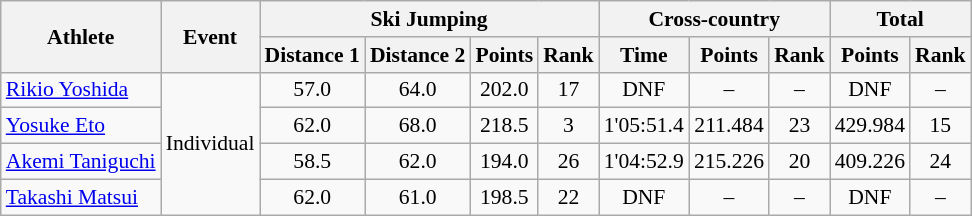<table class="wikitable" style="font-size:90%">
<tr>
<th rowspan="2">Athlete</th>
<th rowspan="2">Event</th>
<th colspan="4">Ski Jumping</th>
<th colspan="3">Cross-country</th>
<th colspan="2">Total</th>
</tr>
<tr>
<th>Distance 1</th>
<th>Distance 2</th>
<th>Points</th>
<th>Rank</th>
<th>Time</th>
<th>Points</th>
<th>Rank</th>
<th>Points</th>
<th>Rank</th>
</tr>
<tr>
<td><a href='#'>Rikio Yoshida</a></td>
<td rowspan="4">Individual</td>
<td align="center">57.0</td>
<td align="center">64.0</td>
<td align="center">202.0</td>
<td align="center">17</td>
<td align="center">DNF</td>
<td align="center">–</td>
<td align="center">–</td>
<td align="center">DNF</td>
<td align="center">–</td>
</tr>
<tr>
<td><a href='#'>Yosuke Eto</a></td>
<td align="center">62.0</td>
<td align="center">68.0</td>
<td align="center">218.5</td>
<td align="center">3</td>
<td align="center">1'05:51.4</td>
<td align="center">211.484</td>
<td align="center">23</td>
<td align="center">429.984</td>
<td align="center">15</td>
</tr>
<tr>
<td><a href='#'>Akemi Taniguchi</a></td>
<td align="center">58.5</td>
<td align="center">62.0</td>
<td align="center">194.0</td>
<td align="center">26</td>
<td align="center">1'04:52.9</td>
<td align="center">215.226</td>
<td align="center">20</td>
<td align="center">409.226</td>
<td align="center">24</td>
</tr>
<tr>
<td><a href='#'>Takashi Matsui</a></td>
<td align="center">62.0</td>
<td align="center">61.0</td>
<td align="center">198.5</td>
<td align="center">22</td>
<td align="center">DNF</td>
<td align="center">–</td>
<td align="center">–</td>
<td align="center">DNF</td>
<td align="center">–</td>
</tr>
</table>
